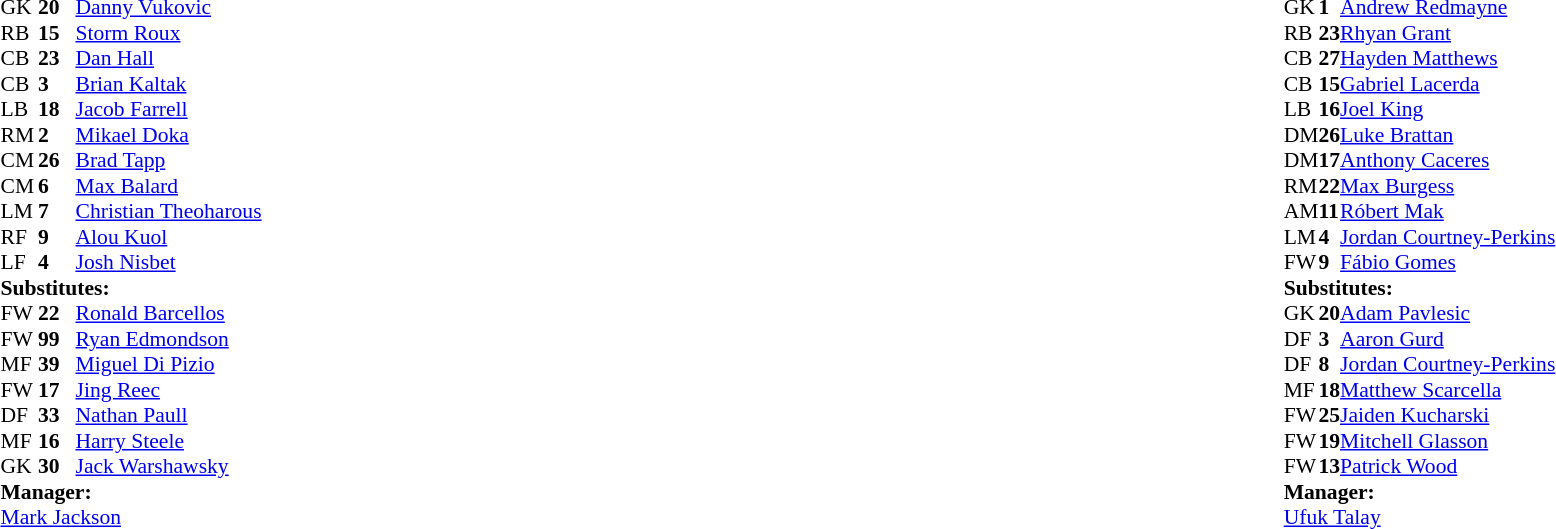<table width="100%">
<tr>
<td valign="top" width="40%"><br><table style="font-size:90%" cellspacing="0" cellpadding="0">
<tr>
<th width=25></th>
<th width=25></th>
</tr>
<tr>
<td>GK</td>
<td><strong>20</strong></td>
<td> <a href='#'>Danny Vukovic</a></td>
</tr>
<tr>
<td>RB</td>
<td><strong>15</strong></td>
<td> <a href='#'>Storm Roux</a></td>
<td></td>
</tr>
<tr>
<td>CB</td>
<td><strong>23</strong></td>
<td> <a href='#'>Dan Hall</a></td>
</tr>
<tr>
<td>CB</td>
<td><strong>3</strong></td>
<td> <a href='#'>Brian Kaltak</a></td>
</tr>
<tr>
<td>LB</td>
<td><strong>18</strong></td>
<td> <a href='#'>Jacob Farrell</a></td>
<td></td>
</tr>
<tr>
<td>RM</td>
<td><strong>2</strong></td>
<td> <a href='#'>Mikael Doka</a></td>
<td></td>
</tr>
<tr>
<td>CM</td>
<td><strong>26</strong></td>
<td> <a href='#'>Brad Tapp</a></td>
<td></td>
<td></td>
</tr>
<tr>
<td>CM</td>
<td><strong>6</strong></td>
<td> <a href='#'>Max Balard</a></td>
</tr>
<tr>
<td>LM</td>
<td><strong>7</strong></td>
<td> <a href='#'>Christian Theoharous</a></td>
<td></td>
<td></td>
</tr>
<tr>
<td>RF</td>
<td><strong>9</strong></td>
<td> <a href='#'>Alou Kuol</a></td>
<td></td>
</tr>
<tr>
<td>LF</td>
<td><strong>4</strong></td>
<td> <a href='#'>Josh Nisbet</a></td>
</tr>
<tr>
<td colspan=3><strong>Substitutes:</strong></td>
</tr>
<tr>
<td>FW</td>
<td><strong>22</strong></td>
<td> <a href='#'>Ronald Barcellos</a></td>
</tr>
<tr>
<td>FW</td>
<td><strong>99</strong></td>
<td> <a href='#'>Ryan Edmondson</a></td>
<td></td>
<td></td>
</tr>
<tr>
<td>MF</td>
<td><strong>39</strong></td>
<td> <a href='#'>Miguel Di Pizio</a></td>
<td></td>
<td></td>
</tr>
<tr>
<td>FW</td>
<td><strong>17</strong></td>
<td> <a href='#'>Jing Reec</a></td>
</tr>
<tr>
<td>DF</td>
<td><strong>33</strong></td>
<td> <a href='#'>Nathan Paull</a></td>
</tr>
<tr>
<td>MF</td>
<td><strong>16</strong></td>
<td> <a href='#'>Harry Steele</a></td>
<td></td>
</tr>
<tr>
<td>GK</td>
<td><strong>30</strong></td>
<td> <a href='#'>Jack Warshawsky</a></td>
</tr>
<tr>
<td colspan=3><strong>Manager:</strong></td>
</tr>
<tr>
<td colspan=3> <a href='#'>Mark Jackson</a></td>
</tr>
</table>
</td>
<th width=25></th>
<th width=25></th>
<td valign="top"></td>
<td valign="top" width="50%"><br><table style="font-size:90%; margin:auto" cellspacing="0" cellpadding="0">
<tr>
</tr>
<tr>
<td>GK</td>
<td><strong>1</strong></td>
<td> <a href='#'>Andrew Redmayne</a></td>
</tr>
<tr>
<td>RB</td>
<td><strong>23</strong></td>
<td> <a href='#'>Rhyan Grant</a></td>
</tr>
<tr>
<td>CB</td>
<td><strong>27</strong></td>
<td> <a href='#'>Hayden Matthews</a></td>
</tr>
<tr>
<td>CB</td>
<td><strong>15</strong></td>
<td> <a href='#'>Gabriel Lacerda</a></td>
</tr>
<tr>
<td>LB</td>
<td><strong>16</strong></td>
<td> <a href='#'>Joel King</a></td>
</tr>
<tr>
<td>DM</td>
<td><strong>26</strong></td>
<td> <a href='#'>Luke Brattan</a></td>
</tr>
<tr>
<td>DM</td>
<td><strong>17</strong></td>
<td> <a href='#'>Anthony Caceres</a></td>
<td></td>
<td></td>
</tr>
<tr>
<td>RM</td>
<td><strong>22</strong></td>
<td> <a href='#'>Max Burgess</a></td>
<td></td>
</tr>
<tr>
<td>AM</td>
<td><strong>11</strong></td>
<td> <a href='#'>Róbert Mak</a></td>
</tr>
<tr>
<td>LM</td>
<td><strong>4</strong></td>
<td> <a href='#'>Jordan Courtney-Perkins</a></td>
<td></td>
<td></td>
</tr>
<tr>
<td>FW</td>
<td><strong>9</strong></td>
<td> <a href='#'>Fábio Gomes</a></td>
</tr>
<tr>
<td colspan=3><strong>Substitutes:</strong></td>
</tr>
<tr>
<td>GK</td>
<td><strong>20</strong></td>
<td> <a href='#'>Adam Pavlesic</a></td>
</tr>
<tr>
<td>DF</td>
<td><strong>3</strong></td>
<td> <a href='#'>Aaron Gurd</a></td>
</tr>
<tr>
<td>DF</td>
<td><strong>8</strong></td>
<td> <a href='#'>Jordan Courtney-Perkins</a></td>
</tr>
<tr>
<td>MF</td>
<td><strong>18</strong></td>
<td> <a href='#'>Matthew Scarcella</a></td>
</tr>
<tr>
<td>FW</td>
<td><strong>25</strong></td>
<td> <a href='#'>Jaiden Kucharski</a></td>
<td></td>
</tr>
<tr>
<td>FW</td>
<td><strong>19</strong></td>
<td> <a href='#'>Mitchell Glasson</a></td>
</tr>
<tr>
<td>FW</td>
<td><strong>13</strong></td>
<td> <a href='#'>Patrick Wood</a></td>
<td></td>
</tr>
<tr>
<td colspan=3><strong>Manager:</strong></td>
</tr>
<tr>
<td colspan=3> <a href='#'>Ufuk Talay</a></td>
</tr>
</table>
</td>
</tr>
</table>
